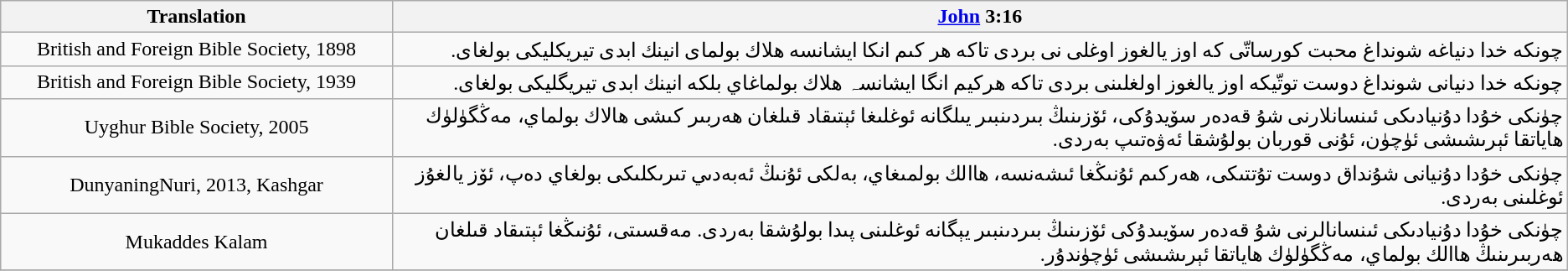<table class="wikitable">
<tr>
<th style="width:25%;">Translation</th>
<th><a href='#'>John</a> 3:16</th>
</tr>
<tr>
<td style="text-align:center;">British and Foreign Bible Society, 1898</td>
<td dir="rtl">چونكە خدا دنياغە شونداغ محبت كورساتّى كە اوز يالغوز اوغلى نى بردى تاكە ھر كىم انكا ايشانسە ھلاك بولماى انينك ابدى تيريكليكى بولغاى.</td>
</tr>
<tr>
<td style="text-align:center;">British and Foreign Bible Society, 1939</td>
<td dir="rtl">چونكه خدا دنيانى شونداغ دوست توتّيكه اوز يالغوز اولغلىنى بردى تاكه هركيم انگا ايشانسہ هلاك بولماغاي بلکه انينك ابدی تيريگليکی بولغای.</td>
</tr>
<tr>
<td style="text-align:center;">Uyghur Bible Society, 2005</td>
<td dir="rtl">چۈنكى خۇدا دۇنيادىكى ئىنسانلارنى شۇ قەدەر سۆيدۇكى، ئۆزىنىڭ بىردىنبىر يىلگانە ئوغلىغا ئېتىقاد قىلغان ھەربىر كىشى ھالاك بولماي، مەڭگۈلۈك ھاياتقا ئېرىشىشى ئۈچۈن، ئۇنى قوربان بولۇشقا ئەۋەتىپ بەردى.</td>
</tr>
<tr>
<td style="text-align:center;">DunyaningNuri, 2013, Kashgar</td>
<td dir="rtl">چۈنكى خۇدا دۇنيانى شۇنداق دوست تۇتتىكى، ھەركىم ئۇنىڭغا ئىشەنسە، ھاالك بولمىغاي، بەلكى ئۇنىڭ ئەبەدىي تىرىكلىكى بولغاي دەپ، ئۆز يالغۇز ئوغلىنى بەردى.</td>
</tr>
<tr>
<td style="text-align:center;">Mukaddes Kalam</td>
<td dir="rtl">چۈنكى خۇدا دۇنيادىكى ئىنسانالرنى شۇ قەدەر سۆيىدۇكى ئۆزىنىڭ بىردىنبىر يېگانە ئوغلىنى پىدا بولۇشقا بەردى. مەقسىتى، ئۇنىڭغا ئېتىقاد قىلغان ھەربىرىنىڭ ھاالك بولماي، مەڭگۈلۈك ھاياتقا ئېرىشىشى ئۈچۈندۇر.</td>
</tr>
<tr>
</tr>
</table>
